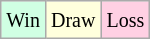<table class="wikitable">
<tr>
<td style="background-color: #d0ffe3;"><small>Win</small></td>
<td style="background-color: #ffffdd;"><small>Draw</small></td>
<td style="background-color: #ffd0e3;"><small>Loss</small></td>
</tr>
</table>
